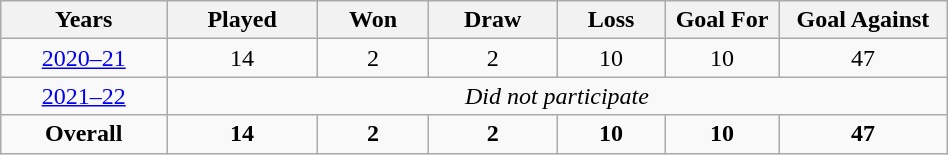<table class="wikitable" style="width:50%;text-align:center">
<tr>
<th width=10>Years</th>
<th width=10>Played</th>
<th width=10>Won</th>
<th width=10>Draw</th>
<th width=10>Loss</th>
<th width=10>Goal For</th>
<th width=10>Goal Against</th>
</tr>
<tr>
<td><a href='#'>2020–21</a></td>
<td>14</td>
<td>2</td>
<td>2</td>
<td>10</td>
<td>10</td>
<td>47</td>
</tr>
<tr>
<td><a href='#'>2021–22</a></td>
<td colspan=8><em>Did not participate</em></td>
</tr>
<tr>
<td><strong>Overall</strong></td>
<td><strong>14</strong></td>
<td><strong>2</strong></td>
<td><strong>2</strong></td>
<td><strong>10</strong></td>
<td><strong>10</strong></td>
<td><strong>47</strong></td>
</tr>
</table>
